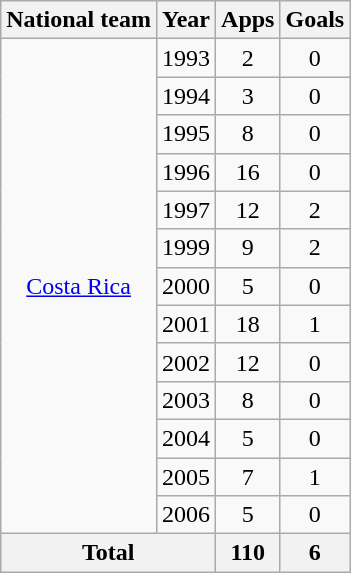<table class="wikitable" style="text-align:center">
<tr>
<th>National team</th>
<th>Year</th>
<th>Apps</th>
<th>Goals</th>
</tr>
<tr>
<td rowspan="13"><a href='#'>Costa Rica</a></td>
<td>1993</td>
<td>2</td>
<td>0</td>
</tr>
<tr>
<td>1994</td>
<td>3</td>
<td>0</td>
</tr>
<tr>
<td>1995</td>
<td>8</td>
<td>0</td>
</tr>
<tr>
<td>1996</td>
<td>16</td>
<td>0</td>
</tr>
<tr>
<td>1997</td>
<td>12</td>
<td>2</td>
</tr>
<tr>
<td>1999</td>
<td>9</td>
<td>2</td>
</tr>
<tr>
<td>2000</td>
<td>5</td>
<td>0</td>
</tr>
<tr>
<td>2001</td>
<td>18</td>
<td>1</td>
</tr>
<tr>
<td>2002</td>
<td>12</td>
<td>0</td>
</tr>
<tr>
<td>2003</td>
<td>8</td>
<td>0</td>
</tr>
<tr>
<td>2004</td>
<td>5</td>
<td>0</td>
</tr>
<tr>
<td>2005</td>
<td>7</td>
<td>1</td>
</tr>
<tr>
<td>2006</td>
<td>5</td>
<td>0</td>
</tr>
<tr>
<th colspan="2">Total</th>
<th>110</th>
<th>6</th>
</tr>
</table>
